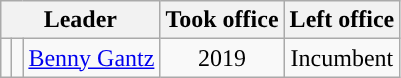<table class="wikitable" style="text-align: center;">
<tr>
<th colspan="3">Leader</th>
<th>Took office</th>
<th>Left office</th>
</tr>
<tr>
<td style="background: "></td>
<td></td>
<td><a href='#'>Benny Gantz</a></td>
<td>2019</td>
<td>Incumbent</td>
</tr>
</table>
